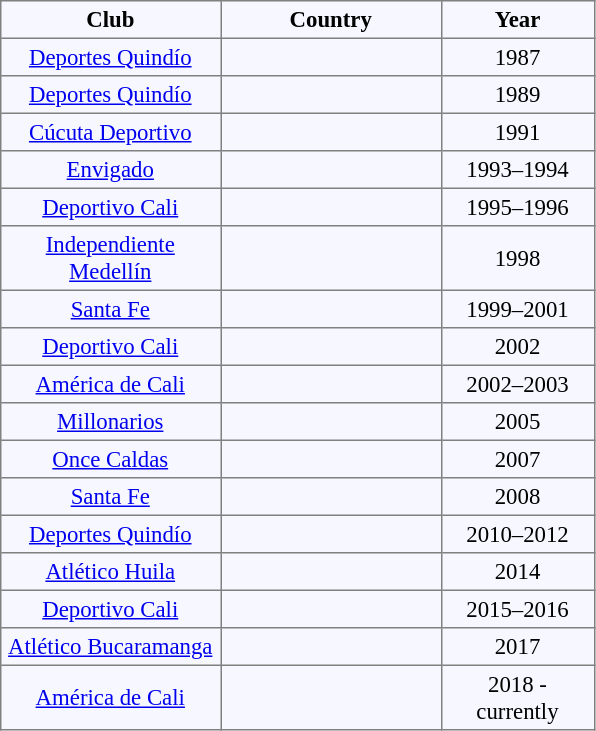<table align="center" bgcolor="#f7f8ff" border="1" cellpadding="3" cellspacing="0" style="font-size: 95%; border: gray solid 1px; border-collapse: collapse;">
<tr>
<th width="140">Club</th>
<th width="140">Country</th>
<th width="95">Year</th>
</tr>
<tr align="center">
<td><a href='#'>Deportes Quindío</a></td>
<td></td>
<td>1987</td>
</tr>
<tr align="center">
<td><a href='#'>Deportes Quindío</a></td>
<td></td>
<td>1989</td>
</tr>
<tr align="center">
<td><a href='#'>Cúcuta Deportivo</a></td>
<td></td>
<td>1991</td>
</tr>
<tr align="center">
<td><a href='#'>Envigado</a></td>
<td></td>
<td>1993–1994</td>
</tr>
<tr align="center">
<td><a href='#'>Deportivo Cali</a></td>
<td></td>
<td>1995–1996</td>
</tr>
<tr align="center">
<td><a href='#'>Independiente Medellín</a></td>
<td></td>
<td>1998</td>
</tr>
<tr align="center">
<td><a href='#'>Santa Fe</a></td>
<td></td>
<td>1999–2001</td>
</tr>
<tr align="center">
<td><a href='#'>Deportivo Cali</a></td>
<td></td>
<td>2002</td>
</tr>
<tr align="center">
<td><a href='#'>América de Cali</a></td>
<td></td>
<td>2002–2003</td>
</tr>
<tr align="center">
<td><a href='#'>Millonarios</a></td>
<td></td>
<td>2005</td>
</tr>
<tr align="center">
<td><a href='#'>Once Caldas</a></td>
<td></td>
<td>2007</td>
</tr>
<tr align="center">
<td><a href='#'>Santa Fe</a></td>
<td></td>
<td>2008</td>
</tr>
<tr align="center">
<td><a href='#'>Deportes Quindío</a></td>
<td></td>
<td>2010–2012</td>
</tr>
<tr align="center">
<td><a href='#'>Atlético Huila</a></td>
<td></td>
<td>2014</td>
</tr>
<tr align="center">
<td><a href='#'>Deportivo Cali</a></td>
<td></td>
<td>2015–2016</td>
</tr>
<tr align="center">
<td><a href='#'>Atlético Bucaramanga</a></td>
<td></td>
<td>2017</td>
</tr>
<tr align="center">
<td><a href='#'>América de Cali</a></td>
<td></td>
<td>2018 - currently</td>
</tr>
</table>
